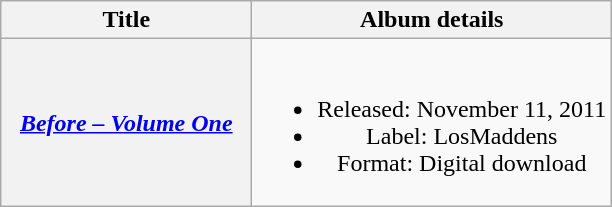<table class="wikitable plainrowheaders" style="text-align:center;">
<tr>
<th scope="col" style="width:10em;">Title</th>
<th scope="col">Album details</th>
</tr>
<tr>
<th scope="row"><em><a href='#'>Before – Volume One</a></em></th>
<td><br><ul><li>Released: November 11, 2011</li><li>Label: LosMaddens</li><li>Format: Digital download</li></ul></td>
</tr>
</table>
